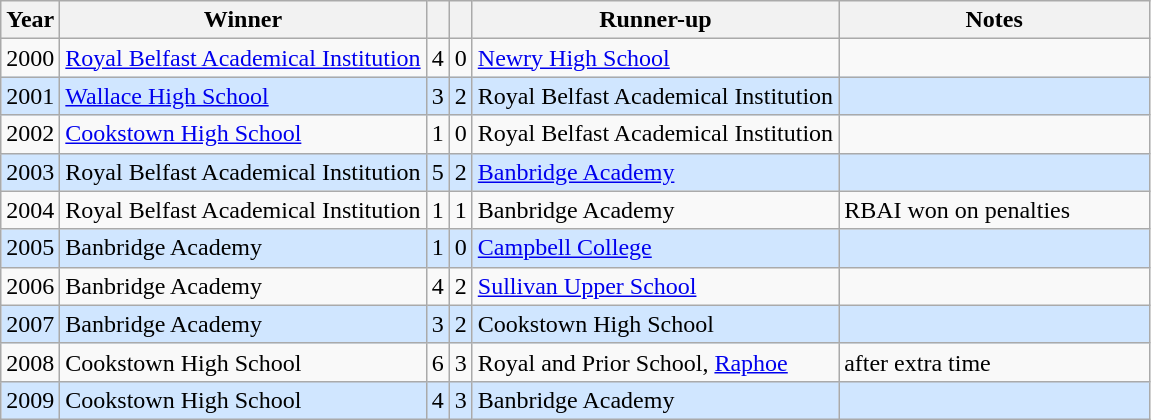<table class="wikitable">
<tr>
<th>Year</th>
<th>Winner</th>
<th></th>
<th></th>
<th>Runner-up</th>
<th width="200">Notes</th>
</tr>
<tr>
<td align="center">2000</td>
<td><a href='#'>Royal Belfast Academical Institution</a></td>
<td align="center">4</td>
<td align="center">0</td>
<td><a href='#'>Newry High School</a></td>
<td></td>
</tr>
<tr style="background: #D0E6FF;">
<td align="center">2001</td>
<td><a href='#'>Wallace High School</a></td>
<td align="center">3</td>
<td align="center">2</td>
<td>Royal Belfast Academical Institution</td>
<td></td>
</tr>
<tr>
<td align="center">2002</td>
<td><a href='#'>Cookstown High School</a></td>
<td align="center">1</td>
<td align="center">0</td>
<td>Royal Belfast Academical Institution</td>
<td></td>
</tr>
<tr style="background: #D0E6FF;">
<td align="center">2003</td>
<td>Royal Belfast Academical Institution</td>
<td align="center">5</td>
<td align="center">2</td>
<td><a href='#'>Banbridge Academy</a></td>
<td></td>
</tr>
<tr>
<td align="center">2004</td>
<td>Royal Belfast Academical Institution</td>
<td align="center">1</td>
<td align="center">1</td>
<td>Banbridge Academy</td>
<td>RBAI won on penalties</td>
</tr>
<tr style="background: #D0E6FF;">
<td align="center">2005</td>
<td>Banbridge Academy</td>
<td align="center">1</td>
<td align="center">0</td>
<td><a href='#'>Campbell College</a></td>
<td></td>
</tr>
<tr>
<td align="center">2006</td>
<td>Banbridge Academy</td>
<td align="center">4</td>
<td align="center">2</td>
<td><a href='#'>Sullivan Upper School</a></td>
<td></td>
</tr>
<tr style="background: #D0E6FF;">
<td align="center">2007</td>
<td>Banbridge Academy</td>
<td align="center">3</td>
<td align="center">2</td>
<td>Cookstown High School</td>
<td></td>
</tr>
<tr>
<td align="center">2008</td>
<td>Cookstown High School</td>
<td align="center">6</td>
<td align="center">3</td>
<td>Royal and Prior School, <a href='#'>Raphoe</a></td>
<td>after extra time</td>
</tr>
<tr style="background: #D0E6FF;">
<td align="center">2009</td>
<td>Cookstown High School</td>
<td align="center">4</td>
<td align="center">3</td>
<td>Banbridge Academy</td>
<td></td>
</tr>
</table>
